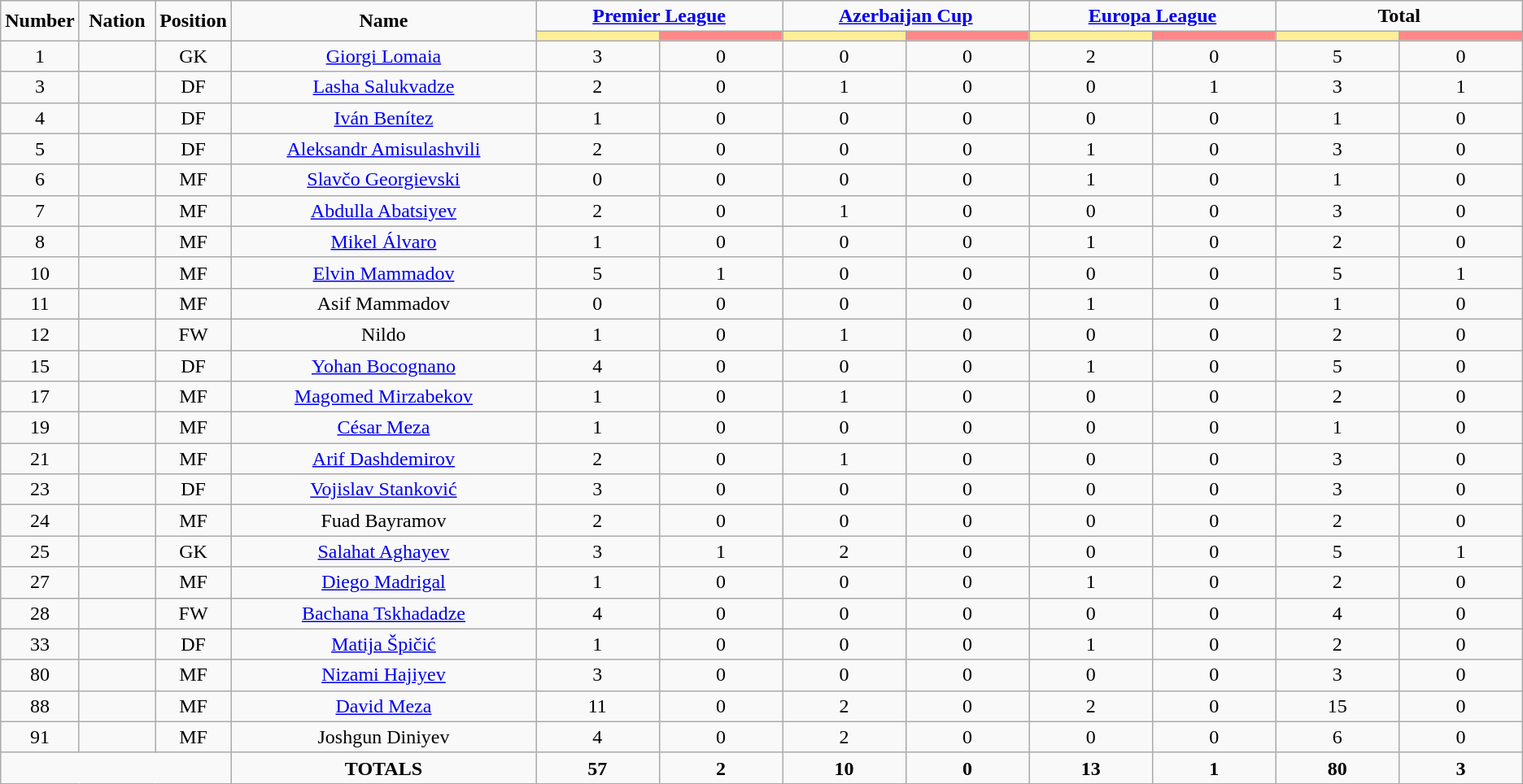<table class="wikitable" style="text-align:center;">
<tr>
<td rowspan="2"  style="width:5%; text-align:center;"><strong>Number</strong></td>
<td rowspan="2"  style="width:5%; text-align:center;"><strong>Nation</strong></td>
<td rowspan="2"  style="width:5%; text-align:center;"><strong>Position</strong></td>
<td rowspan="2"  style="width:20%; text-align:center;"><strong>Name</strong></td>
<td colspan="2" style="text-align:center;"><strong><a href='#'>Premier League</a></strong></td>
<td colspan="2" style="text-align:center;"><strong><a href='#'>Azerbaijan Cup</a></strong></td>
<td colspan="2" style="text-align:center;"><strong><a href='#'>Europa League</a></strong></td>
<td colspan="2" style="text-align:center;"><strong>Total</strong></td>
</tr>
<tr>
<th style="width:60px; background:#fe9;"></th>
<th style="width:60px; background:#ff8888;"></th>
<th style="width:60px; background:#fe9;"></th>
<th style="width:60px; background:#ff8888;"></th>
<th style="width:60px; background:#fe9;"></th>
<th style="width:60px; background:#ff8888;"></th>
<th style="width:60px; background:#fe9;"></th>
<th style="width:60px; background:#ff8888;"></th>
</tr>
<tr>
<td>1</td>
<td></td>
<td>GK</td>
<td><a href='#'>Giorgi Lomaia</a></td>
<td>3</td>
<td>0</td>
<td>0</td>
<td>0</td>
<td>2</td>
<td>0</td>
<td>5</td>
<td>0</td>
</tr>
<tr>
<td>3</td>
<td></td>
<td>DF</td>
<td><a href='#'>Lasha Salukvadze</a></td>
<td>2</td>
<td>0</td>
<td>1</td>
<td>0</td>
<td>0</td>
<td>1</td>
<td>3</td>
<td>1</td>
</tr>
<tr>
<td>4</td>
<td></td>
<td>DF</td>
<td><a href='#'>Iván Benítez</a></td>
<td>1</td>
<td>0</td>
<td>0</td>
<td>0</td>
<td>0</td>
<td>0</td>
<td>1</td>
<td>0</td>
</tr>
<tr>
<td>5</td>
<td></td>
<td>DF</td>
<td><a href='#'>Aleksandr Amisulashvili</a></td>
<td>2</td>
<td>0</td>
<td>0</td>
<td>0</td>
<td>1</td>
<td>0</td>
<td>3</td>
<td>0</td>
</tr>
<tr>
<td>6</td>
<td></td>
<td>MF</td>
<td><a href='#'>Slavčo Georgievski</a></td>
<td>0</td>
<td>0</td>
<td>0</td>
<td>0</td>
<td>1</td>
<td>0</td>
<td>1</td>
<td>0</td>
</tr>
<tr>
<td>7</td>
<td></td>
<td>MF</td>
<td><a href='#'>Abdulla Abatsiyev</a></td>
<td>2</td>
<td>0</td>
<td>1</td>
<td>0</td>
<td>0</td>
<td>0</td>
<td>3</td>
<td>0</td>
</tr>
<tr>
<td>8</td>
<td></td>
<td>MF</td>
<td><a href='#'>Mikel Álvaro</a></td>
<td>1</td>
<td>0</td>
<td>0</td>
<td>0</td>
<td>1</td>
<td>0</td>
<td>2</td>
<td>0</td>
</tr>
<tr>
<td>10</td>
<td></td>
<td>MF</td>
<td><a href='#'>Elvin Mammadov</a></td>
<td>5</td>
<td>1</td>
<td>0</td>
<td>0</td>
<td>0</td>
<td>0</td>
<td>5</td>
<td>1</td>
</tr>
<tr>
<td>11</td>
<td></td>
<td>MF</td>
<td>Asif Mammadov</td>
<td>0</td>
<td>0</td>
<td>0</td>
<td>0</td>
<td>1</td>
<td>0</td>
<td>1</td>
<td>0</td>
</tr>
<tr>
<td>12</td>
<td></td>
<td>FW</td>
<td>Nildo</td>
<td>1</td>
<td>0</td>
<td>1</td>
<td>0</td>
<td>0</td>
<td>0</td>
<td>2</td>
<td>0</td>
</tr>
<tr>
<td>15</td>
<td></td>
<td>DF</td>
<td><a href='#'>Yohan Bocognano</a></td>
<td>4</td>
<td>0</td>
<td>0</td>
<td>0</td>
<td>1</td>
<td>0</td>
<td>5</td>
<td>0</td>
</tr>
<tr>
<td>17</td>
<td></td>
<td>MF</td>
<td><a href='#'>Magomed Mirzabekov</a></td>
<td>1</td>
<td>0</td>
<td>1</td>
<td>0</td>
<td>0</td>
<td>0</td>
<td>2</td>
<td>0</td>
</tr>
<tr>
<td>19</td>
<td></td>
<td>MF</td>
<td><a href='#'>César Meza</a></td>
<td>1</td>
<td>0</td>
<td>0</td>
<td>0</td>
<td>0</td>
<td>0</td>
<td>1</td>
<td>0</td>
</tr>
<tr>
<td>21</td>
<td></td>
<td>MF</td>
<td><a href='#'>Arif Dashdemirov</a></td>
<td>2</td>
<td>0</td>
<td>1</td>
<td>0</td>
<td>0</td>
<td>0</td>
<td>3</td>
<td>0</td>
</tr>
<tr>
<td>23</td>
<td></td>
<td>DF</td>
<td><a href='#'>Vojislav Stanković</a></td>
<td>3</td>
<td>0</td>
<td>0</td>
<td>0</td>
<td>0</td>
<td>0</td>
<td>3</td>
<td>0</td>
</tr>
<tr>
<td>24</td>
<td></td>
<td>MF</td>
<td>Fuad Bayramov</td>
<td>2</td>
<td>0</td>
<td>0</td>
<td>0</td>
<td>0</td>
<td>0</td>
<td>2</td>
<td>0</td>
</tr>
<tr>
<td>25</td>
<td></td>
<td>GK</td>
<td><a href='#'>Salahat Aghayev</a></td>
<td>3</td>
<td>1</td>
<td>2</td>
<td>0</td>
<td>0</td>
<td>0</td>
<td>5</td>
<td>1</td>
</tr>
<tr>
<td>27</td>
<td></td>
<td>MF</td>
<td><a href='#'>Diego Madrigal</a></td>
<td>1</td>
<td>0</td>
<td>0</td>
<td>0</td>
<td>1</td>
<td>0</td>
<td>2</td>
<td>0</td>
</tr>
<tr>
<td>28</td>
<td></td>
<td>FW</td>
<td><a href='#'>Bachana Tskhadadze</a></td>
<td>4</td>
<td>0</td>
<td>0</td>
<td>0</td>
<td>0</td>
<td>0</td>
<td>4</td>
<td>0</td>
</tr>
<tr>
<td>33</td>
<td></td>
<td>DF</td>
<td><a href='#'>Matija Špičić</a></td>
<td>1</td>
<td>0</td>
<td>0</td>
<td>0</td>
<td>1</td>
<td>0</td>
<td>2</td>
<td>0</td>
</tr>
<tr>
<td>80</td>
<td></td>
<td>MF</td>
<td><a href='#'>Nizami Hajiyev</a></td>
<td>3</td>
<td>0</td>
<td>0</td>
<td>0</td>
<td>0</td>
<td>0</td>
<td>3</td>
<td>0</td>
</tr>
<tr>
<td>88</td>
<td></td>
<td>MF</td>
<td><a href='#'>David Meza</a></td>
<td>11</td>
<td>0</td>
<td>2</td>
<td>0</td>
<td>2</td>
<td>0</td>
<td>15</td>
<td>0</td>
</tr>
<tr>
<td>91</td>
<td></td>
<td>MF</td>
<td>Joshgun Diniyev</td>
<td>4</td>
<td>0</td>
<td>2</td>
<td>0</td>
<td>0</td>
<td>0</td>
<td>6</td>
<td>0</td>
</tr>
<tr>
<td colspan="3"></td>
<td><strong>TOTALS</strong></td>
<td><strong>57</strong></td>
<td><strong>2</strong></td>
<td><strong>10</strong></td>
<td><strong>0</strong></td>
<td><strong>13</strong></td>
<td><strong>1</strong></td>
<td><strong>80</strong></td>
<td><strong>3</strong></td>
</tr>
</table>
